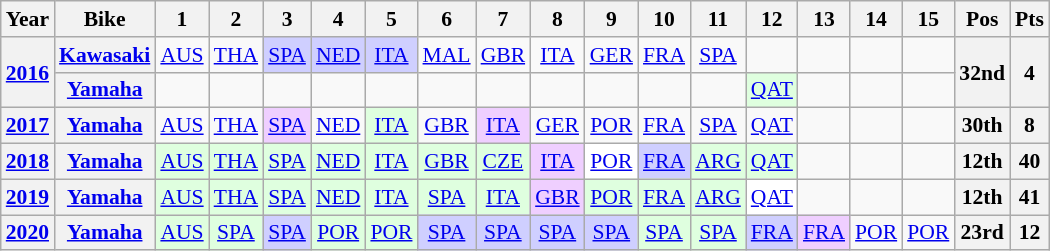<table class="wikitable" style="text-align:center; font-size:90%">
<tr>
<th>Year</th>
<th>Bike</th>
<th>1</th>
<th>2</th>
<th>3</th>
<th>4</th>
<th>5</th>
<th>6</th>
<th>7</th>
<th>8</th>
<th>9</th>
<th>10</th>
<th>11</th>
<th>12</th>
<th>13</th>
<th>14</th>
<th>15</th>
<th>Pos</th>
<th>Pts</th>
</tr>
<tr>
<th rowspan=2><a href='#'>2016</a></th>
<th><a href='#'>Kawasaki</a></th>
<td><a href='#'>AUS</a></td>
<td><a href='#'>THA</a></td>
<td style="background:#CFCFFF;"><a href='#'>SPA</a><br></td>
<td style="background:#CFCFFF;"><a href='#'>NED</a><br></td>
<td style="background:#CFCFFF;"><a href='#'>ITA</a><br></td>
<td><a href='#'>MAL</a></td>
<td><a href='#'>GBR</a></td>
<td><a href='#'>ITA</a></td>
<td><a href='#'>GER</a></td>
<td><a href='#'>FRA</a></td>
<td><a href='#'>SPA</a></td>
<td></td>
<td></td>
<td></td>
<td></td>
<th rowspan=2>32nd</th>
<th rowspan=2>4</th>
</tr>
<tr>
<th><a href='#'>Yamaha</a></th>
<td></td>
<td></td>
<td></td>
<td></td>
<td></td>
<td></td>
<td></td>
<td></td>
<td></td>
<td></td>
<td></td>
<td style="background:#DFFFDF;"><a href='#'>QAT</a><br></td>
<td></td>
<td></td>
<td></td>
</tr>
<tr>
<th><a href='#'>2017</a></th>
<th><a href='#'>Yamaha</a></th>
<td><a href='#'>AUS</a></td>
<td><a href='#'>THA</a></td>
<td style="background:#EFCFFF;"><a href='#'>SPA</a><br></td>
<td><a href='#'>NED</a></td>
<td style="background:#DFFFDF;"><a href='#'>ITA</a><br></td>
<td><a href='#'>GBR</a></td>
<td style="background:#EFCFFF;"><a href='#'>ITA</a><br></td>
<td><a href='#'>GER</a></td>
<td><a href='#'>POR</a></td>
<td><a href='#'>FRA</a></td>
<td><a href='#'>SPA</a></td>
<td><a href='#'>QAT</a></td>
<td></td>
<td></td>
<td></td>
<th>30th</th>
<th>8</th>
</tr>
<tr>
<th><a href='#'>2018</a></th>
<th><a href='#'>Yamaha</a></th>
<td style="background:#DFFFDF;"><a href='#'>AUS</a><br></td>
<td style="background:#DFFFDF;"><a href='#'>THA</a><br></td>
<td style="background:#DFFFDF;"><a href='#'>SPA</a><br></td>
<td style="background:#DFFFDF;"><a href='#'>NED</a><br></td>
<td style="background:#DFFFDF;"><a href='#'>ITA</a><br></td>
<td style="background:#DFFFDF;"><a href='#'>GBR</a><br></td>
<td style="background:#DFFFDF;"><a href='#'>CZE</a><br></td>
<td style="background:#EFCFFF;"><a href='#'>ITA</a><br></td>
<td style="background:#FFFFFF;"><a href='#'>POR</a><br></td>
<td style="background:#CFCFFF;"><a href='#'>FRA</a><br></td>
<td style="background:#DFFFDF;"><a href='#'>ARG</a><br></td>
<td style="background:#DFFFDF;"><a href='#'>QAT</a><br></td>
<td></td>
<td></td>
<td></td>
<th>12th</th>
<th>40</th>
</tr>
<tr>
<th><a href='#'>2019</a></th>
<th><a href='#'>Yamaha</a></th>
<td style="background:#DFFFDF;"><a href='#'>AUS</a><br></td>
<td style="background:#DFFFDF;"><a href='#'>THA</a><br></td>
<td style="background:#DFFFDF;"><a href='#'>SPA</a><br></td>
<td style="background:#DFFFDF;"><a href='#'>NED</a><br></td>
<td style="background:#DFFFDF;"><a href='#'>ITA</a><br></td>
<td style="background:#DFFFDF;"><a href='#'>SPA</a><br></td>
<td style="background:#DFFFDF;"><a href='#'>ITA</a><br></td>
<td style="background:#EFCFFF;"><a href='#'>GBR</a><br></td>
<td style="background:#DFFFDF;"><a href='#'>POR</a><br></td>
<td style="background:#DFFFDF;"><a href='#'>FRA</a><br></td>
<td style="background:#DFFFDF;"><a href='#'>ARG</a><br></td>
<td style="background:#FFFFFF;"><a href='#'>QAT</a><br></td>
<td></td>
<td></td>
<td></td>
<th>12th</th>
<th>41</th>
</tr>
<tr>
<th><a href='#'>2020</a></th>
<th><a href='#'>Yamaha</a></th>
<td style="background:#DFFFDF;"><a href='#'>AUS</a><br></td>
<td style="background:#DFFFDF;"><a href='#'>SPA</a><br></td>
<td style="background:#CFCFFF;"><a href='#'>SPA</a><br></td>
<td style="background:#DFFFDF;"><a href='#'>POR</a><br></td>
<td style="background:#DFFFDF;"><a href='#'>POR</a><br></td>
<td style="background:#CFCFFF;"><a href='#'>SPA</a><br></td>
<td style="background:#CFCFFF;"><a href='#'>SPA</a><br></td>
<td style="background:#CFCFFF;"><a href='#'>SPA</a><br></td>
<td style="background:#CFCFFF;"><a href='#'>SPA</a><br></td>
<td style="background:#DFFFDF;"><a href='#'>SPA</a><br></td>
<td style="background:#DFFFDF;"><a href='#'>SPA</a><br></td>
<td style="background:#CFCFFF;"><a href='#'>FRA</a><br></td>
<td style="background:#EFCFFF;"><a href='#'>FRA</a><br></td>
<td><a href='#'>POR</a></td>
<td><a href='#'>POR</a></td>
<th>23rd</th>
<th>12</th>
</tr>
</table>
